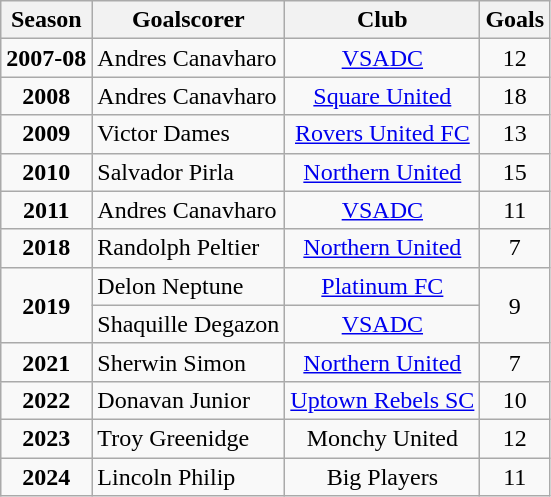<table class="wikitable" style="text-align: center;">
<tr>
<th>Season</th>
<th>Goalscorer</th>
<th>Club</th>
<th>Goals</th>
</tr>
<tr>
<td><strong>2007-08</strong></td>
<td align=left> Andres Canavharo</td>
<td><a href='#'>VSADC</a></td>
<td>12</td>
</tr>
<tr>
<td><strong>2008</strong></td>
<td align=left> Andres Canavharo</td>
<td><a href='#'>Square United</a></td>
<td>18</td>
</tr>
<tr>
<td><strong>2009</strong></td>
<td align=left> Victor Dames</td>
<td><a href='#'>Rovers United FC</a></td>
<td>13</td>
</tr>
<tr>
<td><strong>2010</strong></td>
<td align=left> Salvador Pirla</td>
<td><a href='#'>Northern United</a></td>
<td>15</td>
</tr>
<tr>
<td><strong>2011</strong></td>
<td align=left> Andres Canavharo</td>
<td><a href='#'>VSADC</a></td>
<td>11</td>
</tr>
<tr>
<td><strong>2018</strong></td>
<td align=left> Randolph Peltier</td>
<td><a href='#'>Northern United</a></td>
<td>7</td>
</tr>
<tr>
<td rowspan=2><strong>2019</strong></td>
<td align=left> Delon Neptune</td>
<td><a href='#'>Platinum FC</a></td>
<td rowspan=2>9</td>
</tr>
<tr>
<td align=left> Shaquille Degazon</td>
<td><a href='#'>VSADC</a></td>
</tr>
<tr>
<td><strong>2021</strong></td>
<td align=left> Sherwin Simon</td>
<td><a href='#'>Northern United</a></td>
<td>7</td>
</tr>
<tr>
<td><strong>2022</strong></td>
<td align=left> Donavan Junior</td>
<td><a href='#'>Uptown Rebels SC</a></td>
<td>10</td>
</tr>
<tr>
<td><strong>2023</strong></td>
<td align=left> Troy Greenidge</td>
<td>Monchy United</td>
<td>12</td>
</tr>
<tr>
<td><strong>2024</strong></td>
<td align=left> Lincoln Philip</td>
<td>Big Players</td>
<td>11</td>
</tr>
</table>
